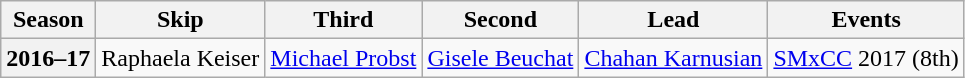<table class="wikitable">
<tr>
<th scope="col">Season</th>
<th scope="col">Skip</th>
<th scope="col">Third</th>
<th scope="col">Second</th>
<th scope="col">Lead</th>
<th scope="col">Events</th>
</tr>
<tr>
<th scope="row">2016–17</th>
<td>Raphaela Keiser</td>
<td><a href='#'>Michael Probst</a></td>
<td><a href='#'>Gisele Beuchat</a></td>
<td><a href='#'>Chahan Karnusian</a></td>
<td><a href='#'>SMxCC</a> 2017 (8th)</td>
</tr>
</table>
